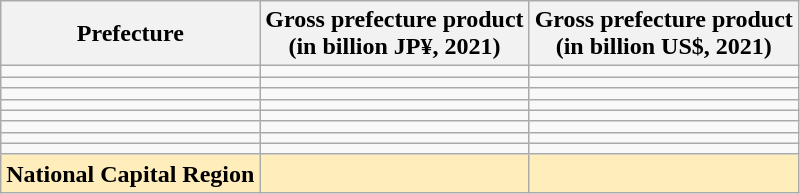<table class="wikitable">
<tr>
<th>Prefecture</th>
<th>Gross prefecture product<br>(in billion JP¥, 2021)</th>
<th>Gross prefecture product<br>(in billion US$, 2021)</th>
</tr>
<tr>
<td></td>
<td></td>
<td></td>
</tr>
<tr>
<td></td>
<td></td>
<td></td>
</tr>
<tr>
<td></td>
<td></td>
<td></td>
</tr>
<tr>
<td></td>
<td></td>
<td></td>
</tr>
<tr>
<td></td>
<td></td>
<td></td>
</tr>
<tr>
<td></td>
<td></td>
<td></td>
</tr>
<tr>
<td></td>
<td></td>
<td></td>
</tr>
<tr>
<td></td>
<td></td>
<td></td>
</tr>
<tr style="background:#feb;">
<td><strong>National Capital Region</strong></td>
<td></td>
<td></td>
</tr>
</table>
